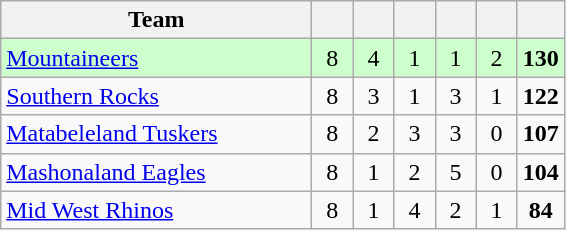<table class="wikitable" style="text-align:center">
<tr>
<th style="width:200px">Team</th>
<th width="20"></th>
<th width="20"></th>
<th width="20"></th>
<th width="20"></th>
<th width="20"></th>
<th width="20"></th>
</tr>
<tr style="background:#cfc">
<td style="text-align:left;"><a href='#'>Mountaineers</a></td>
<td>8</td>
<td>4</td>
<td>1</td>
<td>1</td>
<td>2</td>
<td><strong>130</strong></td>
</tr>
<tr>
<td style="text-align:left;"><a href='#'>Southern Rocks</a></td>
<td>8</td>
<td>3</td>
<td>1</td>
<td>3</td>
<td>1</td>
<td><strong>122</strong></td>
</tr>
<tr>
<td style="text-align:left;"><a href='#'>Matabeleland Tuskers</a></td>
<td>8</td>
<td>2</td>
<td>3</td>
<td>3</td>
<td>0</td>
<td><strong>107</strong></td>
</tr>
<tr>
<td style="text-align:left;"><a href='#'>Mashonaland Eagles</a></td>
<td>8</td>
<td>1</td>
<td>2</td>
<td>5</td>
<td>0</td>
<td><strong>104</strong></td>
</tr>
<tr>
<td style="text-align:left;"><a href='#'>Mid West Rhinos</a></td>
<td>8</td>
<td>1</td>
<td>4</td>
<td>2</td>
<td>1</td>
<td><strong>84</strong></td>
</tr>
</table>
